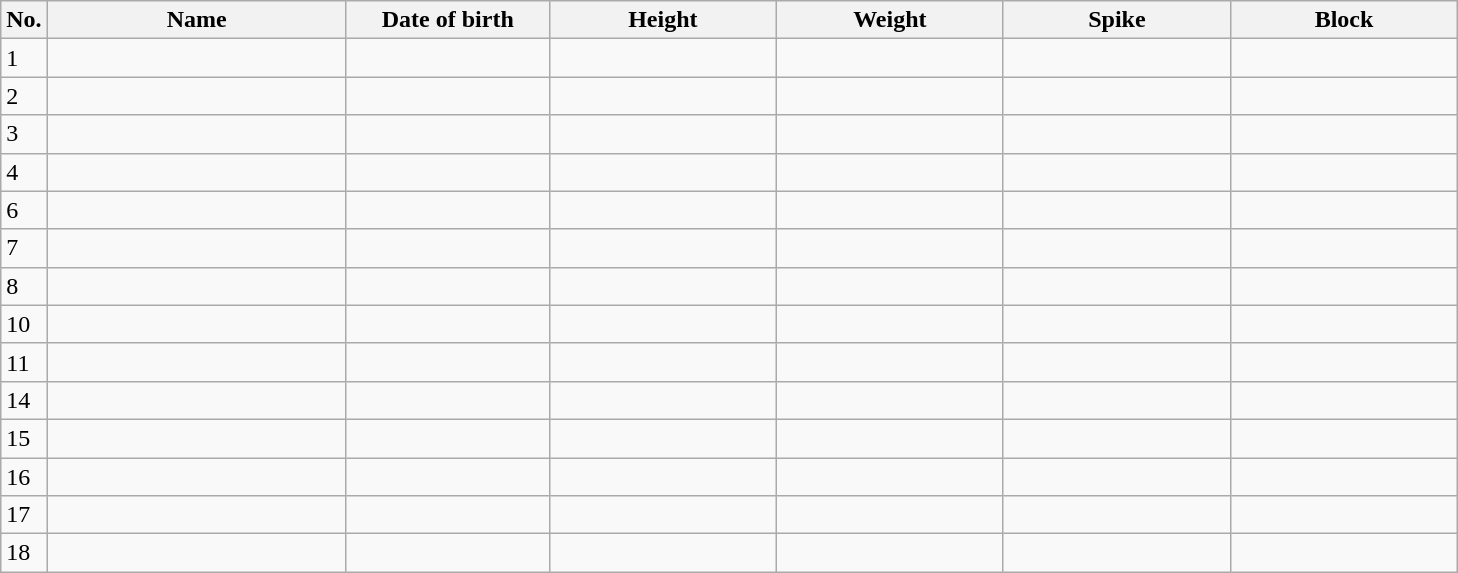<table class=wikitable sortable style=font-size:100%; text-align:center;>
<tr>
<th>No.</th>
<th style=width:12em>Name</th>
<th style=width:8em>Date of birth</th>
<th style=width:9em>Height</th>
<th style=width:9em>Weight</th>
<th style=width:9em>Spike</th>
<th style=width:9em>Block</th>
</tr>
<tr>
<td>1</td>
<td align=left></td>
<td align=right></td>
<td></td>
<td></td>
<td></td>
<td></td>
</tr>
<tr>
<td>2</td>
<td align=left></td>
<td align=right></td>
<td></td>
<td></td>
<td></td>
<td></td>
</tr>
<tr>
<td>3</td>
<td align=left></td>
<td align=right></td>
<td></td>
<td></td>
<td></td>
<td></td>
</tr>
<tr>
<td>4</td>
<td align=left></td>
<td align=right></td>
<td></td>
<td></td>
<td></td>
<td></td>
</tr>
<tr>
<td>6</td>
<td align=left></td>
<td align=right></td>
<td></td>
<td></td>
<td></td>
<td></td>
</tr>
<tr>
<td>7</td>
<td align=left></td>
<td align=right></td>
<td></td>
<td></td>
<td></td>
<td></td>
</tr>
<tr>
<td>8</td>
<td align=left></td>
<td align=right></td>
<td></td>
<td></td>
<td></td>
<td></td>
</tr>
<tr>
<td>10</td>
<td align=left></td>
<td align=right></td>
<td></td>
<td></td>
<td></td>
<td></td>
</tr>
<tr>
<td>11</td>
<td align=left></td>
<td align=right></td>
<td></td>
<td></td>
<td></td>
<td></td>
</tr>
<tr>
<td>14</td>
<td align=left></td>
<td align=right></td>
<td></td>
<td></td>
<td></td>
<td></td>
</tr>
<tr>
<td>15</td>
<td align=left></td>
<td align=right></td>
<td></td>
<td></td>
<td></td>
<td></td>
</tr>
<tr>
<td>16</td>
<td align=left></td>
<td align=right></td>
<td></td>
<td></td>
<td></td>
<td></td>
</tr>
<tr>
<td>17</td>
<td align=left></td>
<td align=right></td>
<td></td>
<td></td>
<td></td>
<td></td>
</tr>
<tr>
<td>18</td>
<td align=left></td>
<td align=right></td>
<td></td>
<td></td>
<td></td>
<td></td>
</tr>
</table>
